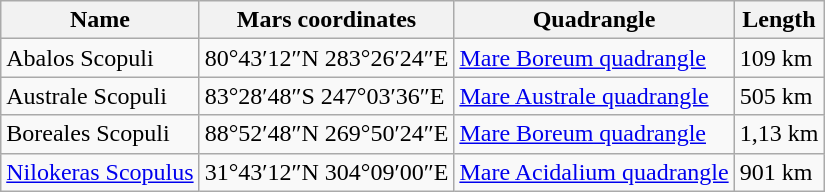<table class="wikitable">
<tr>
<th>Name</th>
<th>Mars coordinates</th>
<th>Quadrangle</th>
<th>Length</th>
</tr>
<tr>
<td>Abalos Scopuli</td>
<td>80°43′12″N 283°26′24″E</td>
<td><a href='#'>Mare Boreum quadrangle</a></td>
<td>109 km</td>
</tr>
<tr>
<td>Australe Scopuli</td>
<td>83°28′48″S 247°03′36″E</td>
<td><a href='#'>Mare Australe quadrangle</a></td>
<td>505 km</td>
</tr>
<tr>
<td>Boreales Scopuli</td>
<td>88°52′48″N 269°50′24″E</td>
<td><a href='#'>Mare Boreum quadrangle</a></td>
<td>1,13 km</td>
</tr>
<tr>
<td><a href='#'>Nilokeras Scopulus</a></td>
<td>31°43′12″N 304°09′00″E</td>
<td><a href='#'>Mare Acidalium quadrangle</a></td>
<td>901 km</td>
</tr>
</table>
